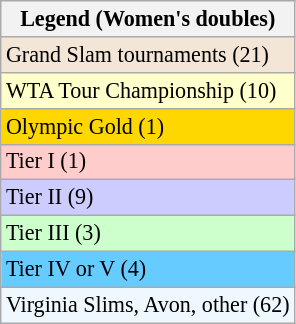<table class="wikitable" style="font-size: 92%">
<tr style="background:#eee;">
<th>Legend (Women's doubles)</th>
</tr>
<tr style="background:#f3e6d7;">
<td>Grand Slam tournaments (21)</td>
</tr>
<tr style="background:#ffc;">
<td>WTA Tour Championship (10)</td>
</tr>
<tr style="background:gold;">
<td>Olympic Gold (1)</td>
</tr>
<tr style="background:#fcc;">
<td>Tier I (1)</td>
</tr>
<tr style="background:#ccf;">
<td>Tier II (9)</td>
</tr>
<tr style="background:#cfc;">
<td>Tier III (3)</td>
</tr>
<tr style="background:#6cf;">
<td>Tier IV or V (4)</td>
</tr>
<tr style="background:#f0f8ff;">
<td>Virginia Slims, Avon, other (62)</td>
</tr>
</table>
